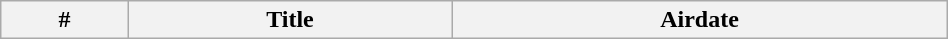<table class="wikitable plainrowheaders" style="width:50%;">
<tr>
<th>#</th>
<th>Title</th>
<th>Airdate<br>











</th>
</tr>
</table>
